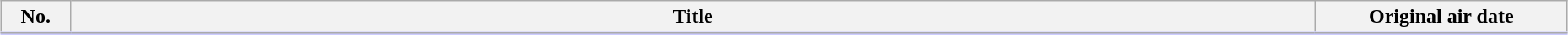<table class="wikitable" style="width:98%; margin:auto; background:#FFF;">
<tr style="border-bottom: 3px solid #CCF;">
<th style="width:3em;">No.</th>
<th>Title</th>
<th style="width:12em;">Original air date</th>
</tr>
<tr>
</tr>
</table>
